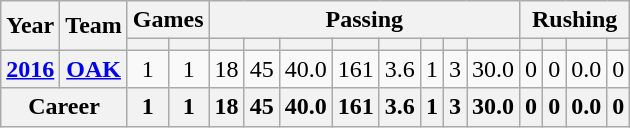<table class="wikitable" style="text-align:center;">
<tr>
<th rowspan="2">Year</th>
<th rowspan="2">Team</th>
<th colspan="2">Games</th>
<th colspan="8">Passing</th>
<th colspan="4">Rushing</th>
</tr>
<tr>
<th></th>
<th></th>
<th></th>
<th></th>
<th></th>
<th></th>
<th></th>
<th></th>
<th></th>
<th></th>
<th></th>
<th></th>
<th></th>
<th></th>
</tr>
<tr>
<th><a href='#'>2016</a></th>
<th><a href='#'>OAK</a></th>
<td>1</td>
<td>1</td>
<td>18</td>
<td>45</td>
<td>40.0</td>
<td>161</td>
<td>3.6</td>
<td>1</td>
<td>3</td>
<td>30.0</td>
<td>0</td>
<td>0</td>
<td>0.0</td>
<td>0</td>
</tr>
<tr>
<th colspan="2">Career</th>
<th>1</th>
<th>1</th>
<th>18</th>
<th>45</th>
<th>40.0</th>
<th>161</th>
<th>3.6</th>
<th>1</th>
<th>3</th>
<th>30.0</th>
<th>0</th>
<th>0</th>
<th>0.0</th>
<th>0</th>
</tr>
</table>
